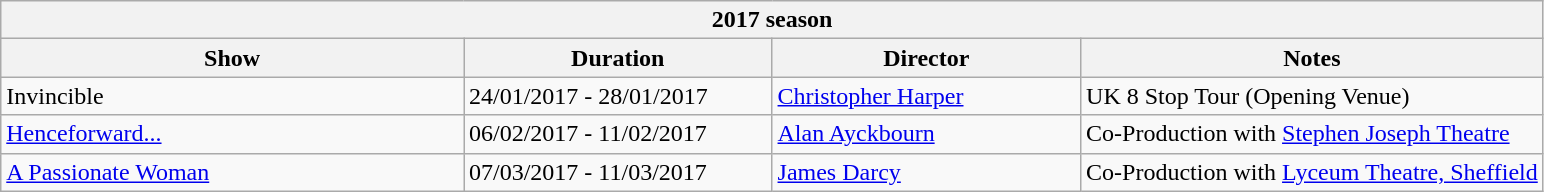<table class="wikitable collapsible autocollapse">
<tr>
<th colspan="4">2017 season</th>
</tr>
<tr>
<th width="30%">Show</th>
<th width="20%">Duration</th>
<th width="20%">Director</th>
<th width="30%">Notes</th>
</tr>
<tr>
<td>Invincible</td>
<td>24/01/2017 - 28/01/2017</td>
<td><a href='#'>Christopher Harper</a></td>
<td>UK 8 Stop Tour (Opening Venue)</td>
</tr>
<tr>
<td><a href='#'>Henceforward...</a></td>
<td>06/02/2017 - 11/02/2017</td>
<td><a href='#'>Alan Ayckbourn</a></td>
<td>Co-Production with <a href='#'>Stephen Joseph Theatre</a></td>
</tr>
<tr>
<td><a href='#'>A Passionate Woman</a></td>
<td>07/03/2017 - 11/03/2017</td>
<td><a href='#'>James Darcy</a></td>
<td>Co-Production with <a href='#'>Lyceum Theatre, Sheffield</a></td>
</tr>
</table>
